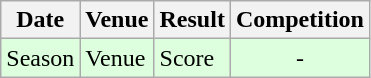<table class="wikitable">
<tr>
<th>Date</th>
<th>Venue</th>
<th>Result</th>
<th>Competition</th>
</tr>
<tr style="background: #ddffdd;">
<td>Season</td>
<td>Venue</td>
<td>Score</td>
<td align="center">-</td>
</tr>
</table>
